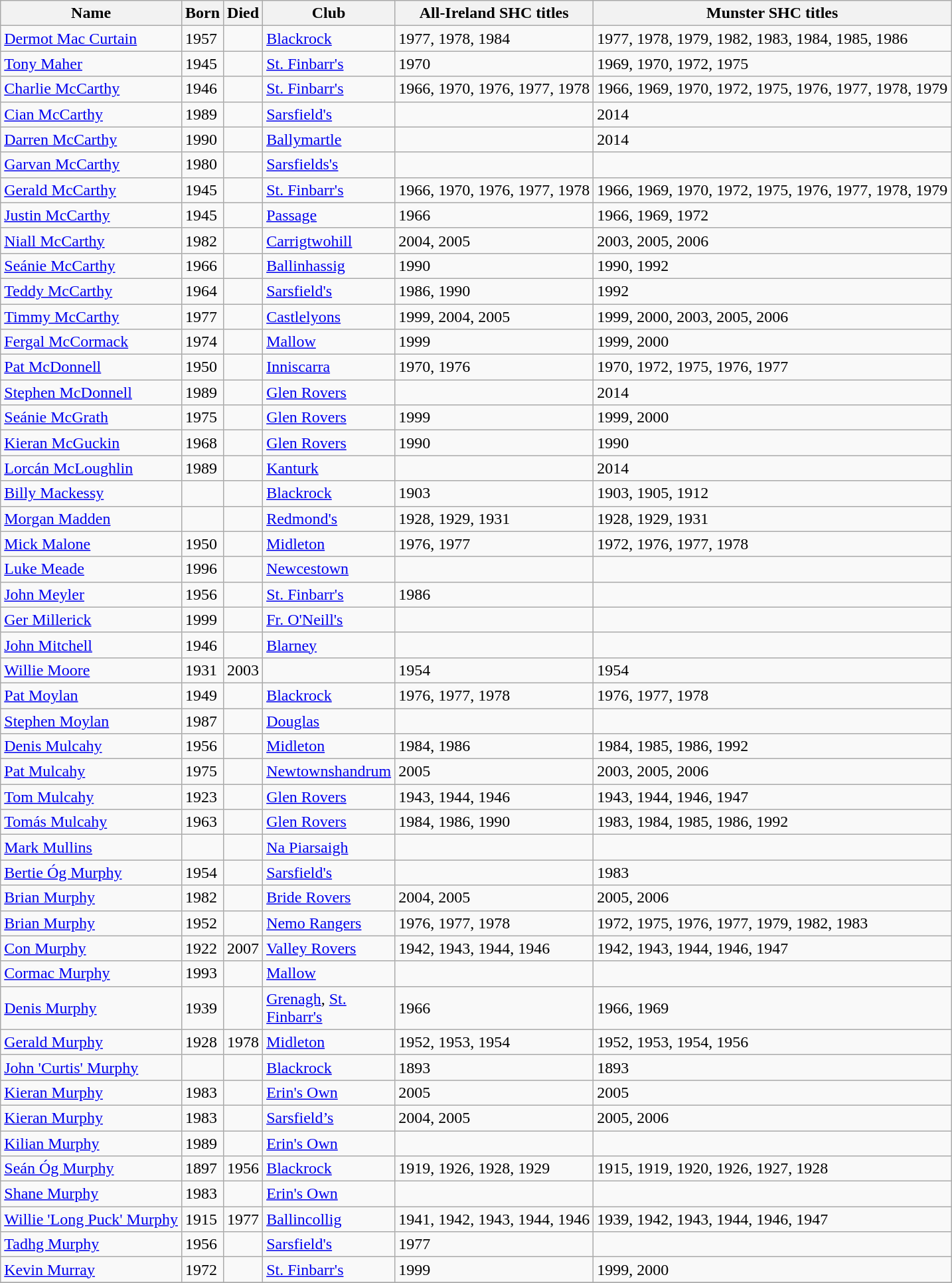<table align=top class="wikitable">
<tr>
<th>Name</th>
<th>Born</th>
<th>Died</th>
<th width=80>Club</th>
<th colspan=1>All-Ireland SHC titles</th>
<th colspan=1>Munster SHC titles</th>
</tr>
<tr>
<td><a href='#'>Dermot Mac Curtain</a></td>
<td>1957</td>
<td></td>
<td><a href='#'>Blackrock</a></td>
<td>1977, 1978, 1984</td>
<td>1977, 1978, 1979, 1982, 1983, 1984, 1985, 1986</td>
</tr>
<tr>
<td><a href='#'>Tony Maher</a></td>
<td>1945</td>
<td></td>
<td><a href='#'>St. Finbarr's</a></td>
<td>1970</td>
<td>1969, 1970, 1972, 1975</td>
</tr>
<tr>
<td><a href='#'>Charlie McCarthy</a></td>
<td>1946</td>
<td></td>
<td><a href='#'>St. Finbarr's</a></td>
<td>1966, 1970, 1976, 1977, 1978</td>
<td>1966, 1969, 1970, 1972, 1975, 1976, 1977, 1978, 1979</td>
</tr>
<tr>
<td><a href='#'>Cian McCarthy</a></td>
<td>1989</td>
<td></td>
<td><a href='#'>Sarsfield's</a></td>
<td></td>
<td>2014</td>
</tr>
<tr>
<td><a href='#'>Darren McCarthy</a></td>
<td>1990</td>
<td></td>
<td><a href='#'>Ballymartle</a></td>
<td></td>
<td>2014</td>
</tr>
<tr>
<td><a href='#'>Garvan McCarthy</a></td>
<td>1980</td>
<td></td>
<td><a href='#'>Sarsfields's</a></td>
<td></td>
<td></td>
</tr>
<tr>
<td><a href='#'>Gerald McCarthy</a></td>
<td>1945</td>
<td></td>
<td><a href='#'>St. Finbarr's</a></td>
<td>1966, 1970, 1976, 1977, 1978</td>
<td>1966, 1969, 1970, 1972, 1975, 1976, 1977, 1978, 1979</td>
</tr>
<tr>
<td><a href='#'>Justin McCarthy</a></td>
<td>1945</td>
<td></td>
<td><a href='#'>Passage</a></td>
<td>1966</td>
<td>1966, 1969, 1972</td>
</tr>
<tr>
<td><a href='#'>Niall McCarthy</a></td>
<td>1982</td>
<td></td>
<td><a href='#'>Carrigtwohill</a></td>
<td>2004, 2005</td>
<td>2003, 2005, 2006</td>
</tr>
<tr>
<td><a href='#'>Seánie McCarthy</a></td>
<td>1966</td>
<td></td>
<td><a href='#'>Ballinhassig</a></td>
<td>1990</td>
<td>1990, 1992</td>
</tr>
<tr>
<td><a href='#'>Teddy McCarthy</a></td>
<td>1964</td>
<td></td>
<td><a href='#'>Sarsfield's</a></td>
<td>1986, 1990</td>
<td>1992</td>
</tr>
<tr>
<td><a href='#'>Timmy McCarthy</a></td>
<td>1977</td>
<td></td>
<td><a href='#'>Castlelyons</a></td>
<td>1999, 2004, 2005</td>
<td>1999, 2000, 2003, 2005, 2006</td>
</tr>
<tr>
<td><a href='#'>Fergal McCormack</a></td>
<td>1974</td>
<td></td>
<td><a href='#'>Mallow</a></td>
<td>1999</td>
<td>1999, 2000</td>
</tr>
<tr>
<td><a href='#'>Pat McDonnell</a></td>
<td>1950</td>
<td></td>
<td><a href='#'>Inniscarra</a></td>
<td>1970, 1976</td>
<td>1970, 1972, 1975, 1976, 1977</td>
</tr>
<tr>
<td><a href='#'>Stephen McDonnell</a></td>
<td>1989</td>
<td></td>
<td><a href='#'>Glen Rovers</a></td>
<td></td>
<td>2014</td>
</tr>
<tr>
<td><a href='#'>Seánie McGrath</a></td>
<td>1975</td>
<td></td>
<td><a href='#'>Glen Rovers</a></td>
<td>1999</td>
<td>1999, 2000</td>
</tr>
<tr>
<td><a href='#'>Kieran McGuckin</a></td>
<td>1968</td>
<td></td>
<td><a href='#'>Glen Rovers</a></td>
<td>1990</td>
<td>1990</td>
</tr>
<tr>
<td><a href='#'>Lorcán McLoughlin</a></td>
<td>1989</td>
<td></td>
<td><a href='#'>Kanturk</a></td>
<td></td>
<td>2014</td>
</tr>
<tr>
<td><a href='#'>Billy Mackessy</a></td>
<td></td>
<td></td>
<td><a href='#'>Blackrock</a></td>
<td>1903</td>
<td>1903, 1905, 1912</td>
</tr>
<tr>
<td><a href='#'>Morgan Madden</a></td>
<td></td>
<td></td>
<td><a href='#'>Redmond's</a></td>
<td>1928, 1929, 1931</td>
<td>1928, 1929, 1931</td>
</tr>
<tr>
<td><a href='#'>Mick Malone</a></td>
<td>1950</td>
<td></td>
<td><a href='#'>Midleton</a></td>
<td>1976, 1977</td>
<td>1972, 1976, 1977, 1978</td>
</tr>
<tr>
<td><a href='#'>Luke Meade</a></td>
<td>1996</td>
<td></td>
<td><a href='#'>Newcestown</a></td>
<td></td>
<td></td>
</tr>
<tr>
<td><a href='#'>John Meyler</a></td>
<td>1956</td>
<td></td>
<td><a href='#'>St. Finbarr's</a></td>
<td>1986</td>
<td></td>
</tr>
<tr>
<td><a href='#'>Ger Millerick</a></td>
<td>1999</td>
<td></td>
<td><a href='#'>Fr. O'Neill's</a></td>
<td></td>
<td></td>
</tr>
<tr>
<td><a href='#'>John Mitchell</a></td>
<td>1946</td>
<td></td>
<td><a href='#'>Blarney</a></td>
<td></td>
<td></td>
</tr>
<tr>
<td><a href='#'>Willie Moore</a></td>
<td>1931</td>
<td>2003</td>
<td></td>
<td>1954</td>
<td>1954</td>
</tr>
<tr>
<td><a href='#'>Pat Moylan</a></td>
<td>1949</td>
<td></td>
<td><a href='#'>Blackrock</a></td>
<td>1976, 1977, 1978</td>
<td>1976, 1977, 1978</td>
</tr>
<tr>
<td><a href='#'>Stephen Moylan</a></td>
<td>1987</td>
<td></td>
<td><a href='#'>Douglas</a></td>
<td></td>
<td></td>
</tr>
<tr>
<td><a href='#'>Denis Mulcahy</a></td>
<td>1956</td>
<td></td>
<td><a href='#'>Midleton</a></td>
<td>1984, 1986</td>
<td>1984, 1985, 1986, 1992</td>
</tr>
<tr>
<td><a href='#'>Pat Mulcahy</a></td>
<td>1975</td>
<td></td>
<td><a href='#'>Newtownshandrum</a></td>
<td>2005</td>
<td>2003, 2005, 2006</td>
</tr>
<tr>
<td><a href='#'>Tom Mulcahy</a></td>
<td>1923</td>
<td></td>
<td><a href='#'>Glen Rovers</a></td>
<td>1943, 1944, 1946</td>
<td>1943, 1944, 1946, 1947</td>
</tr>
<tr>
<td><a href='#'>Tomás Mulcahy</a></td>
<td>1963</td>
<td></td>
<td><a href='#'>Glen Rovers</a></td>
<td>1984, 1986, 1990</td>
<td>1983, 1984, 1985, 1986, 1992</td>
</tr>
<tr>
<td><a href='#'>Mark Mullins</a></td>
<td></td>
<td></td>
<td><a href='#'>Na Piarsaigh</a></td>
<td></td>
<td></td>
</tr>
<tr>
<td><a href='#'>Bertie Óg Murphy</a></td>
<td>1954</td>
<td></td>
<td><a href='#'>Sarsfield's</a></td>
<td></td>
<td>1983</td>
</tr>
<tr>
<td><a href='#'>Brian Murphy</a></td>
<td>1982</td>
<td></td>
<td><a href='#'>Bride Rovers</a></td>
<td>2004, 2005</td>
<td>2005, 2006</td>
</tr>
<tr>
<td><a href='#'>Brian Murphy</a></td>
<td>1952</td>
<td></td>
<td><a href='#'>Nemo Rangers</a></td>
<td>1976, 1977, 1978</td>
<td>1972, 1975, 1976, 1977, 1979, 1982, 1983</td>
</tr>
<tr>
<td><a href='#'>Con Murphy</a></td>
<td>1922</td>
<td>2007</td>
<td><a href='#'>Valley Rovers</a></td>
<td>1942, 1943, 1944, 1946</td>
<td>1942, 1943, 1944, 1946, 1947</td>
</tr>
<tr>
<td><a href='#'>Cormac Murphy</a></td>
<td>1993</td>
<td></td>
<td><a href='#'>Mallow</a></td>
<td></td>
<td></td>
</tr>
<tr>
<td><a href='#'>Denis Murphy</a></td>
<td>1939</td>
<td></td>
<td><a href='#'>Grenagh</a>, <a href='#'>St. Finbarr's</a></td>
<td>1966</td>
<td>1966, 1969</td>
</tr>
<tr>
<td><a href='#'>Gerald Murphy</a></td>
<td>1928</td>
<td>1978</td>
<td><a href='#'>Midleton</a></td>
<td>1952, 1953, 1954</td>
<td>1952, 1953, 1954, 1956</td>
</tr>
<tr>
<td><a href='#'>John 'Curtis' Murphy</a></td>
<td></td>
<td></td>
<td><a href='#'>Blackrock</a></td>
<td>1893</td>
<td>1893</td>
</tr>
<tr>
<td><a href='#'>Kieran Murphy</a></td>
<td>1983</td>
<td></td>
<td><a href='#'>Erin's Own</a></td>
<td>2005</td>
<td>2005</td>
</tr>
<tr>
<td><a href='#'>Kieran Murphy</a></td>
<td>1983</td>
<td></td>
<td><a href='#'>Sarsfield’s</a></td>
<td>2004, 2005</td>
<td>2005, 2006</td>
</tr>
<tr>
<td><a href='#'>Kilian Murphy</a></td>
<td>1989</td>
<td></td>
<td><a href='#'>Erin's Own</a></td>
<td></td>
<td></td>
</tr>
<tr>
<td><a href='#'>Seán Óg Murphy</a></td>
<td>1897</td>
<td>1956</td>
<td><a href='#'>Blackrock</a></td>
<td>1919, 1926, 1928, 1929</td>
<td>1915, 1919, 1920, 1926, 1927, 1928</td>
</tr>
<tr>
<td><a href='#'>Shane Murphy</a></td>
<td>1983</td>
<td></td>
<td><a href='#'>Erin's Own</a></td>
<td></td>
<td></td>
</tr>
<tr>
<td><a href='#'>Willie 'Long Puck' Murphy</a></td>
<td>1915</td>
<td>1977</td>
<td><a href='#'>Ballincollig</a></td>
<td>1941, 1942, 1943, 1944, 1946</td>
<td>1939, 1942, 1943, 1944, 1946, 1947</td>
</tr>
<tr>
<td><a href='#'>Tadhg Murphy</a></td>
<td>1956</td>
<td></td>
<td><a href='#'>Sarsfield's</a></td>
<td>1977</td>
<td></td>
</tr>
<tr>
<td><a href='#'>Kevin Murray</a></td>
<td>1972</td>
<td></td>
<td><a href='#'>St. Finbarr's</a></td>
<td>1999</td>
<td>1999, 2000</td>
</tr>
<tr>
</tr>
</table>
